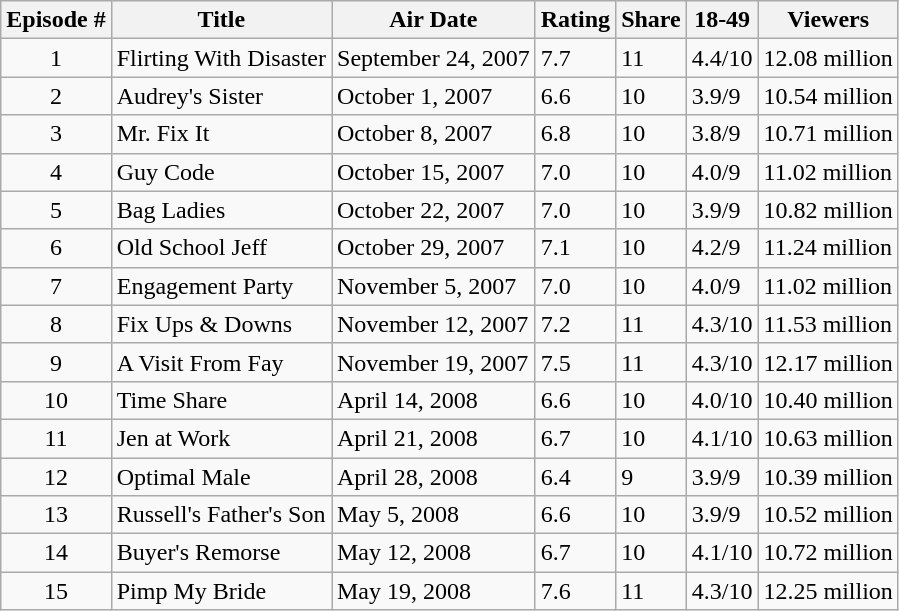<table class="wikitable sortable">
<tr ">
<th>Episode #</th>
<th>Title</th>
<th>Air Date</th>
<th>Rating</th>
<th>Share</th>
<th>18-49</th>
<th>Viewers</th>
</tr>
<tr>
<td style="text-align:center;">1</td>
<td>Flirting With Disaster</td>
<td>September 24, 2007</td>
<td>7.7</td>
<td>11</td>
<td>4.4/10</td>
<td>12.08 million</td>
</tr>
<tr>
<td style="text-align:center;">2</td>
<td>Audrey's Sister</td>
<td>October 1, 2007</td>
<td>6.6</td>
<td>10</td>
<td>3.9/9</td>
<td>10.54 million</td>
</tr>
<tr>
<td style="text-align:center;">3</td>
<td>Mr. Fix It</td>
<td>October 8, 2007</td>
<td>6.8</td>
<td>10</td>
<td>3.8/9</td>
<td>10.71 million</td>
</tr>
<tr>
<td style="text-align:center;">4</td>
<td>Guy Code</td>
<td>October 15, 2007</td>
<td>7.0</td>
<td>10</td>
<td>4.0/9</td>
<td>11.02 million</td>
</tr>
<tr>
<td style="text-align:center;">5</td>
<td>Bag Ladies</td>
<td>October 22, 2007</td>
<td>7.0</td>
<td>10</td>
<td>3.9/9</td>
<td>10.82 million</td>
</tr>
<tr>
<td style="text-align:center;">6</td>
<td>Old School Jeff</td>
<td>October 29, 2007</td>
<td>7.1</td>
<td>10</td>
<td>4.2/9</td>
<td>11.24 million</td>
</tr>
<tr>
<td style="text-align:center;">7</td>
<td>Engagement Party</td>
<td>November 5, 2007</td>
<td>7.0</td>
<td>10</td>
<td>4.0/9</td>
<td>11.02 million</td>
</tr>
<tr>
<td style="text-align:center;">8</td>
<td>Fix Ups & Downs</td>
<td>November 12, 2007</td>
<td>7.2</td>
<td>11</td>
<td>4.3/10</td>
<td>11.53 million</td>
</tr>
<tr>
<td style="text-align:center;">9</td>
<td>A Visit From Fay</td>
<td>November 19, 2007</td>
<td>7.5</td>
<td>11</td>
<td>4.3/10</td>
<td>12.17 million</td>
</tr>
<tr>
<td style="text-align:center;">10</td>
<td>Time Share</td>
<td>April 14, 2008</td>
<td>6.6</td>
<td>10</td>
<td>4.0/10</td>
<td>10.40 million</td>
</tr>
<tr>
<td style="text-align:center;">11</td>
<td>Jen at Work</td>
<td>April 21, 2008</td>
<td>6.7</td>
<td>10</td>
<td>4.1/10</td>
<td>10.63 million</td>
</tr>
<tr>
<td style="text-align:center;">12</td>
<td>Optimal Male</td>
<td>April 28, 2008</td>
<td>6.4</td>
<td>9</td>
<td>3.9/9</td>
<td>10.39 million</td>
</tr>
<tr>
<td style="text-align:center;">13</td>
<td>Russell's Father's Son</td>
<td>May 5, 2008</td>
<td>6.6</td>
<td>10</td>
<td>3.9/9</td>
<td>10.52 million</td>
</tr>
<tr>
<td style="text-align:center;">14</td>
<td>Buyer's Remorse</td>
<td>May 12, 2008</td>
<td>6.7</td>
<td>10</td>
<td>4.1/10</td>
<td>10.72 million</td>
</tr>
<tr>
<td style="text-align:center;">15</td>
<td>Pimp My Bride</td>
<td>May 19, 2008</td>
<td>7.6</td>
<td>11</td>
<td>4.3/10</td>
<td>12.25 million</td>
</tr>
</table>
